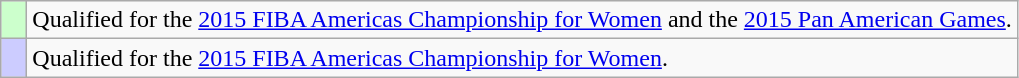<table class="wikitable">
<tr>
<td width=10px bgcolor="#ccffcc"></td>
<td>Qualified for the <a href='#'>2015 FIBA Americas Championship for Women</a> and the <a href='#'>2015 Pan American Games</a>.</td>
</tr>
<tr>
<td width=10px bgcolor="#ccccff"></td>
<td>Qualified for the <a href='#'>2015 FIBA Americas Championship for Women</a>.</td>
</tr>
</table>
